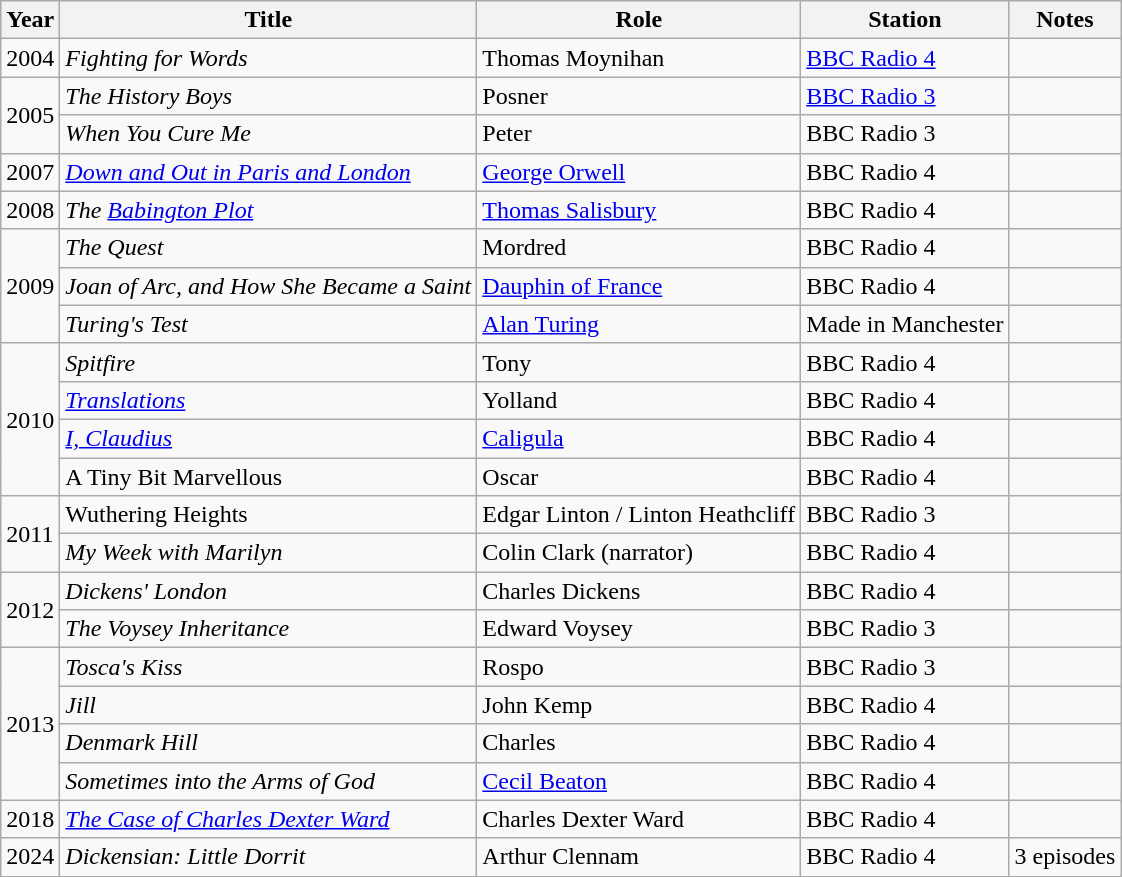<table class="wikitable sortable">
<tr>
<th>Year</th>
<th>Title</th>
<th>Role</th>
<th>Station</th>
<th class="unsortable">Notes</th>
</tr>
<tr>
<td>2004</td>
<td><em>Fighting for Words</em></td>
<td>Thomas Moynihan</td>
<td><a href='#'>BBC Radio 4</a></td>
<td></td>
</tr>
<tr>
<td rowspan="2">2005</td>
<td><em>The History Boys</em></td>
<td>Posner</td>
<td><a href='#'>BBC Radio 3</a></td>
<td></td>
</tr>
<tr>
<td><em>When You Cure Me</em></td>
<td>Peter</td>
<td>BBC Radio 3</td>
<td></td>
</tr>
<tr>
<td>2007</td>
<td><em><a href='#'>Down and Out in Paris and London</a></em></td>
<td><a href='#'>George Orwell</a></td>
<td>BBC Radio 4</td>
<td></td>
</tr>
<tr>
<td>2008</td>
<td><em>The <a href='#'>Babington Plot</a></em></td>
<td><a href='#'>Thomas Salisbury</a></td>
<td>BBC Radio 4</td>
<td></td>
</tr>
<tr>
<td rowspan="3">2009</td>
<td><em>The Quest</em></td>
<td>Mordred</td>
<td>BBC Radio 4</td>
<td></td>
</tr>
<tr>
<td><em>Joan of Arc, and How She Became a Saint</em></td>
<td><a href='#'>Dauphin of France</a></td>
<td>BBC Radio 4</td>
<td></td>
</tr>
<tr>
<td><em>Turing's Test</em></td>
<td><a href='#'>Alan Turing</a></td>
<td>Made in Manchester</td>
<td></td>
</tr>
<tr>
<td rowspan="4">2010</td>
<td><em>Spitfire</em></td>
<td>Tony</td>
<td>BBC Radio 4</td>
<td></td>
</tr>
<tr>
<td><em><a href='#'>Translations</a></em></td>
<td>Yolland</td>
<td>BBC Radio 4</td>
<td></td>
</tr>
<tr>
<td><em><a href='#'>I, Claudius</a></em></td>
<td><a href='#'>Caligula</a></td>
<td>BBC Radio 4</td>
<td></td>
</tr>
<tr>
<td>A Tiny Bit Marvellous</td>
<td>Oscar</td>
<td>BBC Radio 4</td>
<td></td>
</tr>
<tr>
<td rowspan="2">2011</td>
<td>Wuthering Heights</td>
<td>Edgar Linton / Linton Heathcliff</td>
<td>BBC Radio 3</td>
<td></td>
</tr>
<tr>
<td><em>My Week with Marilyn</em></td>
<td>Colin Clark (narrator)</td>
<td>BBC Radio 4</td>
<td></td>
</tr>
<tr>
<td rowspan="2">2012</td>
<td><em>Dickens' London</em></td>
<td>Charles Dickens</td>
<td>BBC Radio 4</td>
<td></td>
</tr>
<tr>
<td><em>The Voysey Inheritance</em></td>
<td>Edward Voysey</td>
<td>BBC Radio 3</td>
<td></td>
</tr>
<tr>
<td rowspan="4">2013</td>
<td><em>Tosca's Kiss</em></td>
<td>Rospo</td>
<td>BBC Radio 3</td>
<td></td>
</tr>
<tr>
<td><em>Jill</em></td>
<td>John Kemp</td>
<td>BBC Radio 4</td>
<td></td>
</tr>
<tr>
<td><em>Denmark Hill</em></td>
<td>Charles</td>
<td>BBC Radio 4</td>
<td></td>
</tr>
<tr>
<td><em>Sometimes into the Arms of God</em></td>
<td><a href='#'>Cecil Beaton</a></td>
<td>BBC Radio 4</td>
<td></td>
</tr>
<tr>
<td>2018</td>
<td><em><a href='#'>The Case of Charles Dexter Ward</a></em></td>
<td>Charles Dexter Ward</td>
<td>BBC Radio 4</td>
<td></td>
</tr>
<tr>
<td>2024</td>
<td><em>Dickensian: Little Dorrit</em></td>
<td>Arthur Clennam</td>
<td>BBC Radio 4</td>
<td>3 episodes</td>
</tr>
</table>
